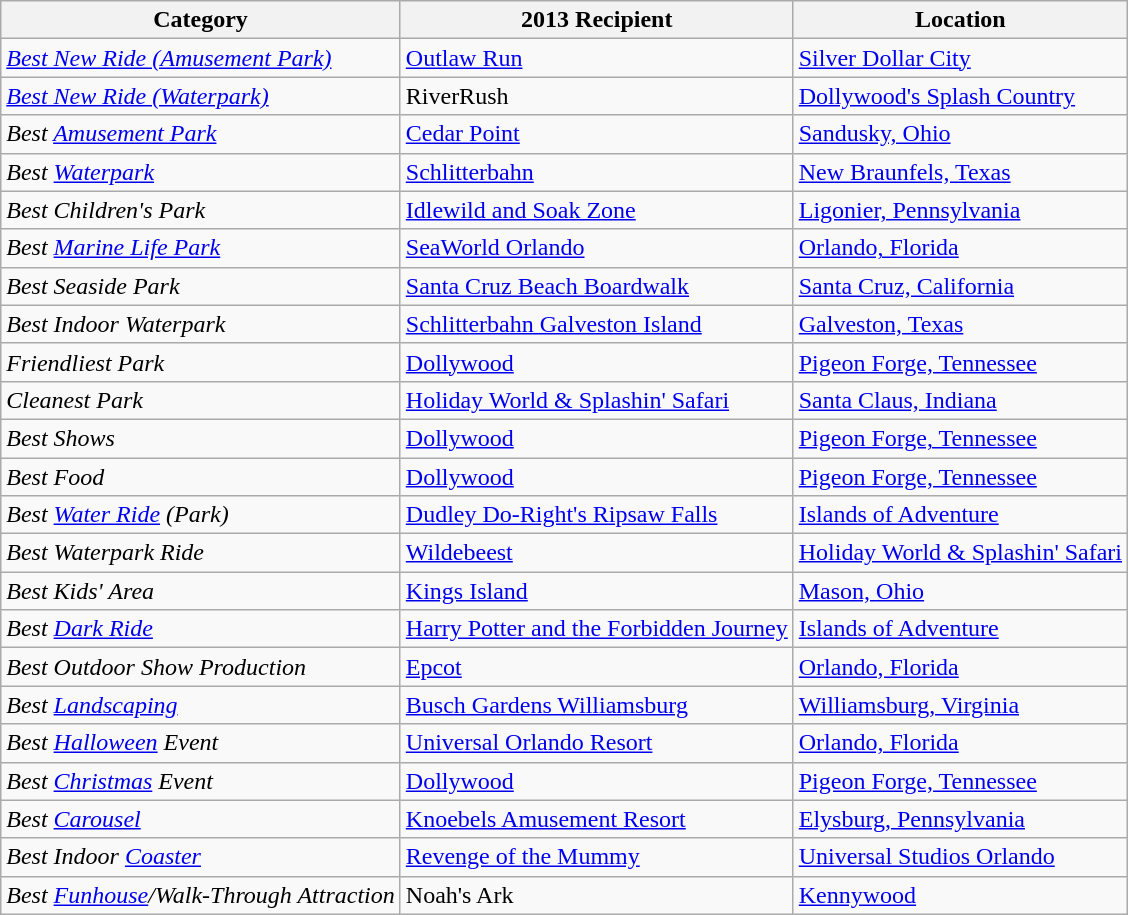<table class= "wikitable sortable">
<tr>
<th>Category</th>
<th class="unsortable">2013 Recipient</th>
<th class="unsortable">Location</th>
</tr>
<tr>
<td><em><a href='#'>Best New Ride (Amusement Park)</a></em></td>
<td><a href='#'>Outlaw Run</a></td>
<td><a href='#'>Silver Dollar City</a></td>
</tr>
<tr>
<td><em><a href='#'>Best New Ride (Waterpark)</a></em></td>
<td>RiverRush</td>
<td><a href='#'>Dollywood's Splash Country</a></td>
</tr>
<tr>
<td><em>Best <a href='#'>Amusement Park</a></em></td>
<td><a href='#'>Cedar Point</a></td>
<td><a href='#'>Sandusky, Ohio</a></td>
</tr>
<tr>
<td><em>Best <a href='#'>Waterpark</a></em></td>
<td><a href='#'>Schlitterbahn</a></td>
<td><a href='#'>New Braunfels, Texas</a></td>
</tr>
<tr>
<td><em>Best Children's Park</em></td>
<td><a href='#'>Idlewild and Soak Zone</a></td>
<td><a href='#'>Ligonier, Pennsylvania</a></td>
</tr>
<tr>
<td><em>Best <a href='#'>Marine Life Park</a></em></td>
<td><a href='#'>SeaWorld Orlando</a></td>
<td><a href='#'>Orlando, Florida</a></td>
</tr>
<tr>
<td><em>Best Seaside Park</em></td>
<td><a href='#'>Santa Cruz Beach Boardwalk</a></td>
<td><a href='#'>Santa Cruz, California</a></td>
</tr>
<tr>
<td><em>Best Indoor Waterpark</em></td>
<td><a href='#'>Schlitterbahn Galveston Island</a></td>
<td><a href='#'>Galveston, Texas</a></td>
</tr>
<tr>
<td><em>Friendliest Park</em></td>
<td><a href='#'>Dollywood</a></td>
<td><a href='#'>Pigeon Forge, Tennessee</a></td>
</tr>
<tr>
<td><em>Cleanest Park</em></td>
<td><a href='#'>Holiday World & Splashin' Safari</a></td>
<td><a href='#'>Santa Claus, Indiana</a></td>
</tr>
<tr>
<td><em>Best Shows</em></td>
<td><a href='#'>Dollywood</a></td>
<td><a href='#'>Pigeon Forge, Tennessee</a></td>
</tr>
<tr>
<td><em>Best Food</em></td>
<td><a href='#'>Dollywood</a></td>
<td><a href='#'>Pigeon Forge, Tennessee</a></td>
</tr>
<tr>
<td><em>Best <a href='#'>Water Ride</a> (Park)</em></td>
<td><a href='#'>Dudley Do-Right's Ripsaw Falls</a></td>
<td><a href='#'>Islands of Adventure</a></td>
</tr>
<tr>
<td><em>Best Waterpark Ride</em></td>
<td><a href='#'>Wildebeest</a></td>
<td><a href='#'>Holiday World & Splashin' Safari</a></td>
</tr>
<tr>
<td><em>Best Kids' Area</em></td>
<td><a href='#'>Kings Island</a></td>
<td><a href='#'>Mason, Ohio</a></td>
</tr>
<tr>
<td><em>Best <a href='#'>Dark Ride</a></em></td>
<td><a href='#'>Harry Potter and the Forbidden Journey</a></td>
<td><a href='#'>Islands of Adventure</a></td>
</tr>
<tr>
<td><em>Best Outdoor Show Production</em></td>
<td><a href='#'>Epcot</a></td>
<td><a href='#'>Orlando, Florida</a></td>
</tr>
<tr>
<td><em>Best <a href='#'>Landscaping</a></em></td>
<td><a href='#'>Busch Gardens Williamsburg</a></td>
<td><a href='#'>Williamsburg, Virginia</a></td>
</tr>
<tr>
<td><em>Best <a href='#'>Halloween</a> Event</em></td>
<td><a href='#'>Universal Orlando Resort</a></td>
<td><a href='#'>Orlando, Florida</a></td>
</tr>
<tr>
<td><em>Best <a href='#'>Christmas</a> Event</em></td>
<td><a href='#'>Dollywood</a></td>
<td><a href='#'>Pigeon Forge, Tennessee</a></td>
</tr>
<tr>
<td><em>Best <a href='#'>Carousel</a></em></td>
<td><a href='#'>Knoebels Amusement Resort</a></td>
<td><a href='#'>Elysburg, Pennsylvania</a></td>
</tr>
<tr>
<td><em>Best Indoor <a href='#'>Coaster</a></em></td>
<td><a href='#'>Revenge of the Mummy</a></td>
<td><a href='#'>Universal Studios Orlando</a></td>
</tr>
<tr>
<td><em>Best <a href='#'>Funhouse</a>/Walk-Through Attraction</em></td>
<td>Noah's Ark</td>
<td><a href='#'>Kennywood</a></td>
</tr>
</table>
